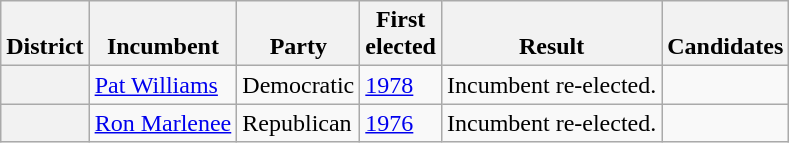<table class=wikitable>
<tr valign=bottom>
<th>District</th>
<th>Incumbent</th>
<th>Party</th>
<th>First<br>elected</th>
<th>Result</th>
<th>Candidates</th>
</tr>
<tr>
<th></th>
<td><a href='#'>Pat Williams</a></td>
<td>Democratic</td>
<td><a href='#'>1978</a></td>
<td>Incumbent re-elected.</td>
<td nowrap></td>
</tr>
<tr>
<th></th>
<td><a href='#'>Ron Marlenee</a></td>
<td>Republican</td>
<td><a href='#'>1976</a></td>
<td>Incumbent re-elected.</td>
<td nowrap></td>
</tr>
</table>
